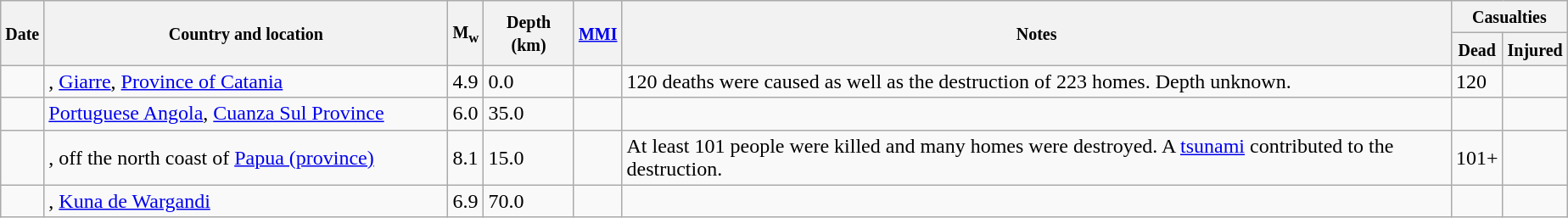<table class="wikitable sortable sort-under" style="border:1px black; margin-left:1em;">
<tr>
<th rowspan="2"><small>Date</small></th>
<th rowspan="2" style="width: 310px"><small>Country and location</small></th>
<th rowspan="2"><small>M<sub>w</sub></small></th>
<th rowspan="2"><small>Depth (km)</small></th>
<th rowspan="2"><small><a href='#'>MMI</a></small></th>
<th rowspan="2" class="unsortable"><small>Notes</small></th>
<th colspan="2"><small>Casualties</small></th>
</tr>
<tr>
<th><small>Dead</small></th>
<th><small>Injured</small></th>
</tr>
<tr>
<td></td>
<td>, <a href='#'>Giarre</a>, <a href='#'>Province of Catania</a></td>
<td>4.9</td>
<td>0.0</td>
<td></td>
<td>120 deaths were caused as well as the destruction of 223 homes. Depth unknown.</td>
<td>120</td>
<td></td>
</tr>
<tr>
<td></td>
<td> <a href='#'>Portuguese Angola</a>, <a href='#'>Cuanza Sul Province</a></td>
<td>6.0</td>
<td>35.0</td>
<td></td>
<td></td>
<td></td>
<td></td>
</tr>
<tr>
<td></td>
<td>, off the north coast of <a href='#'>Papua (province)</a></td>
<td>8.1</td>
<td>15.0</td>
<td></td>
<td>At least 101 people were killed and many homes were destroyed. A <a href='#'>tsunami</a> contributed to the destruction.</td>
<td>101+</td>
<td></td>
</tr>
<tr>
<td></td>
<td>, <a href='#'>Kuna de Wargandi</a></td>
<td>6.9</td>
<td>70.0</td>
<td></td>
<td></td>
<td></td>
<td></td>
</tr>
</table>
